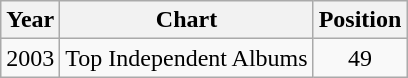<table class="wikitable">
<tr>
<th>Year</th>
<th>Chart</th>
<th>Position</th>
</tr>
<tr>
<td>2003</td>
<td>Top Independent Albums</td>
<td style="text-align:center;">49</td>
</tr>
</table>
